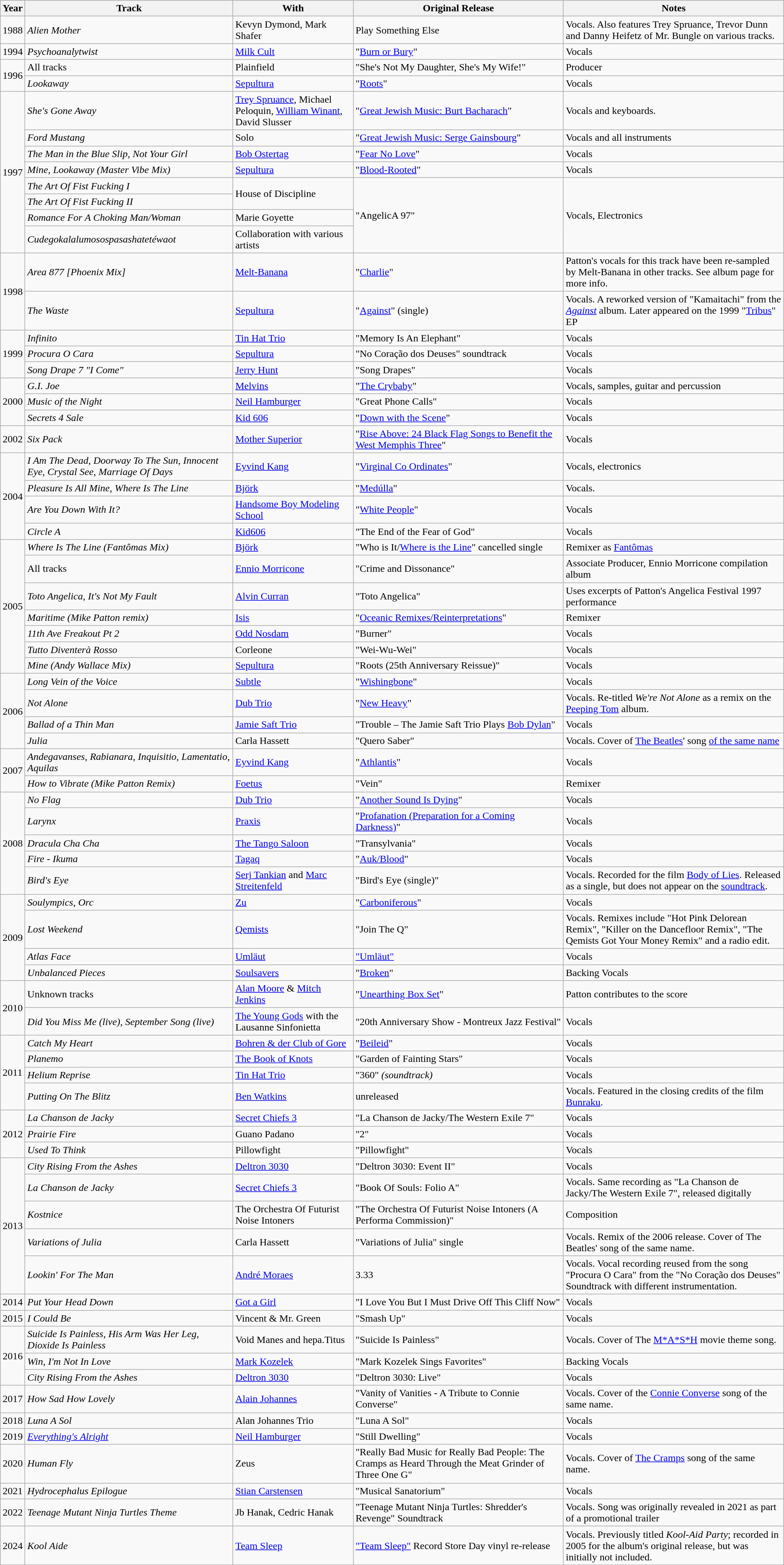<table class="wikitable">
<tr>
<th>Year</th>
<th>Track</th>
<th>With</th>
<th>Original Release</th>
<th>Notes</th>
</tr>
<tr>
<td>1988</td>
<td><em>Alien Mother</em></td>
<td>Kevyn Dymond, Mark Shafer</td>
<td>Play Something Else</td>
<td>Vocals. Also features Trey Spruance, Trevor Dunn and Danny Heifetz of Mr. Bungle on various tracks.</td>
</tr>
<tr>
<td>1994</td>
<td><em>Psychoanalytwist</em></td>
<td><a href='#'>Milk Cult</a></td>
<td>"<a href='#'>Burn or Bury</a>"</td>
<td>Vocals</td>
</tr>
<tr>
<td rowspan=2>1996</td>
<td>All tracks</td>
<td>Plainfield</td>
<td>"She's Not My Daughter, She's My Wife!"</td>
<td>Producer</td>
</tr>
<tr>
<td><em>Lookaway</em></td>
<td><a href='#'>Sepultura</a></td>
<td>"<a href='#'>Roots</a>"</td>
<td>Vocals</td>
</tr>
<tr>
<td rowspan=8>1997</td>
<td><em>She's Gone Away</em></td>
<td><a href='#'>Trey Spruance</a>, Michael Peloquin, <a href='#'>William Winant</a>, David Slusser</td>
<td>"<a href='#'>Great Jewish Music: Burt Bacharach</a>"</td>
<td>Vocals and keyboards.</td>
</tr>
<tr>
<td><em>Ford Mustang</em></td>
<td>Solo</td>
<td>"<a href='#'>Great Jewish Music: Serge Gainsbourg</a>"</td>
<td>Vocals and all instruments</td>
</tr>
<tr>
<td><em>The Man in the Blue Slip</em>, <em>Not Your Girl</em></td>
<td><a href='#'>Bob Ostertag</a></td>
<td>"<a href='#'>Fear No Love</a>"</td>
<td>Vocals</td>
</tr>
<tr>
<td><em>Mine</em>, <em>Lookaway (Master Vibe Mix)</em></td>
<td><a href='#'>Sepultura</a></td>
<td>"<a href='#'>Blood-Rooted</a>"</td>
<td>Vocals</td>
</tr>
<tr>
<td><em>The Art Of Fist Fucking I</em></td>
<td rowspan=2>House of Discipline</td>
<td rowspan=4>"AngelicA 97"</td>
<td rowspan=4>Vocals, Electronics</td>
</tr>
<tr>
<td><em>The Art Of Fist Fucking II</em></td>
</tr>
<tr>
<td><em>Romance For A Choking Man/Woman</em></td>
<td>Marie Goyette</td>
</tr>
<tr>
<td><em>Cudegokalalumosospasashatetéwaot</em></td>
<td>Collaboration with various artists</td>
</tr>
<tr>
<td rowspan=2>1998</td>
<td><em>Area 877 [Phoenix Mix]</em></td>
<td><a href='#'>Melt-Banana</a></td>
<td>"<a href='#'>Charlie</a>"</td>
<td>Patton's vocals for this track have been re-sampled by Melt-Banana in other tracks. See album page for more info.</td>
</tr>
<tr>
<td><em>The Waste</em></td>
<td><a href='#'>Sepultura</a></td>
<td>"<a href='#'>Against</a>" (single)</td>
<td>Vocals. A reworked version of "Kamaitachi" from the <em><a href='#'>Against</a></em> album. Later appeared on the 1999 "<a href='#'>Tribus</a>" EP</td>
</tr>
<tr>
<td rowspan=3>1999</td>
<td><em>Infinito</em></td>
<td><a href='#'>Tin Hat Trio</a></td>
<td>"Memory Is An Elephant"</td>
<td>Vocals</td>
</tr>
<tr>
<td><em>Procura O Cara</em></td>
<td><a href='#'>Sepultura</a></td>
<td>"No Coração dos Deuses" soundtrack</td>
<td>Vocals</td>
</tr>
<tr>
<td><em>Song Drape 7 "I Come"</em></td>
<td><a href='#'>Jerry Hunt</a></td>
<td>"Song Drapes"</td>
<td>Vocals</td>
</tr>
<tr>
<td rowspan=3>2000</td>
<td><em>G.I. Joe</em></td>
<td><a href='#'>Melvins</a></td>
<td>"<a href='#'>The Crybaby</a>"</td>
<td>Vocals, samples, guitar and percussion</td>
</tr>
<tr>
<td><em>Music of the Night</em></td>
<td><a href='#'>Neil Hamburger</a></td>
<td>"Great Phone Calls"</td>
<td>Vocals</td>
</tr>
<tr>
<td><em>Secrets 4 Sale</em></td>
<td><a href='#'>Kid 606</a></td>
<td>"<a href='#'>Down with the Scene</a>"</td>
<td>Vocals</td>
</tr>
<tr>
<td>2002</td>
<td><em>Six Pack</em></td>
<td><a href='#'>Mother Superior</a></td>
<td>"<a href='#'>Rise Above: 24 Black Flag Songs to Benefit the West Memphis Three</a>"</td>
<td>Vocals</td>
</tr>
<tr>
<td rowspan=4>2004</td>
<td><em>I Am The Dead</em>, <em>Doorway To The Sun</em>, <em>Innocent Eye, Crystal See</em>, <em>Marriage Of Days</em></td>
<td><a href='#'>Eyvind Kang</a></td>
<td>"<a href='#'>Virginal Co Ordinates</a>"</td>
<td>Vocals, electronics</td>
</tr>
<tr>
<td><em>Pleasure Is All Mine</em>, <em>Where Is The Line</em></td>
<td><a href='#'>Björk</a></td>
<td>"<a href='#'>Medúlla</a>"</td>
<td>Vocals.</td>
</tr>
<tr>
<td><em>Are You Down With It?</em></td>
<td><a href='#'>Handsome Boy Modeling School</a></td>
<td>"<a href='#'>White People</a>"</td>
<td>Vocals</td>
</tr>
<tr>
<td><em>Circle A</em></td>
<td><a href='#'>Kid606</a></td>
<td>"The End of the Fear of God"</td>
<td>Vocals</td>
</tr>
<tr>
<td rowspan=7>2005</td>
<td><em>Where Is The Line (Fantômas Mix)</em></td>
<td><a href='#'>Björk</a></td>
<td>"Who is It/<a href='#'>Where is the Line</a>" cancelled single</td>
<td>Remixer as <a href='#'>Fantômas</a></td>
</tr>
<tr>
<td>All tracks</td>
<td><a href='#'>Ennio Morricone</a></td>
<td>"Crime and Dissonance"</td>
<td>Associate Producer, Ennio Morricone compilation album</td>
</tr>
<tr>
<td><em>Toto Angelica</em>, <em>It's Not My Fault</em></td>
<td><a href='#'>Alvin Curran</a></td>
<td>"Toto Angelica"</td>
<td>Uses excerpts of Patton's Angelica Festival 1997 performance</td>
</tr>
<tr>
<td><em>Maritime (Mike Patton remix)</em></td>
<td><a href='#'>Isis</a></td>
<td>"<a href='#'>Oceanic Remixes/Reinterpretations</a>"</td>
<td>Remixer</td>
</tr>
<tr>
<td><em>11th Ave Freakout Pt 2</em></td>
<td><a href='#'>Odd Nosdam</a></td>
<td>"Burner"</td>
<td>Vocals</td>
</tr>
<tr>
<td><em>Tutto Diventerà Rosso</em></td>
<td>Corleone</td>
<td>"Wei-Wu-Wei"</td>
<td>Vocals</td>
</tr>
<tr>
<td><em>Mine (Andy Wallace Mix)</em></td>
<td><a href='#'>Sepultura</a></td>
<td>"Roots (25th Anniversary Reissue)"</td>
<td>Vocals</td>
</tr>
<tr>
<td rowspan=4>2006</td>
<td><em>Long Vein of the Voice</em></td>
<td><a href='#'>Subtle</a></td>
<td>"<a href='#'>Wishingbone</a>"</td>
<td>Vocals</td>
</tr>
<tr>
<td><em>Not Alone</em></td>
<td><a href='#'>Dub Trio</a></td>
<td>"<a href='#'>New Heavy</a>"</td>
<td>Vocals. Re-titled <em>We're Not Alone</em> as a remix on the <a href='#'>Peeping Tom</a> album.</td>
</tr>
<tr>
<td><em>Ballad of a Thin Man</em></td>
<td><a href='#'>Jamie Saft Trio</a></td>
<td>"Trouble – The Jamie Saft Trio Plays <a href='#'>Bob Dylan</a>"</td>
<td>Vocals</td>
</tr>
<tr>
<td><em>Julia</em></td>
<td>Carla Hassett</td>
<td>"Quero Saber"</td>
<td>Vocals. Cover of <a href='#'>The Beatles</a>' song <a href='#'>of the same name</a></td>
</tr>
<tr>
<td rowspan=2>2007</td>
<td><em>Andegavanses</em>, <em>Rabianara</em>, <em>Inquisitio</em>, <em>Lamentatio</em>, <em>Aquilas</em></td>
<td><a href='#'>Eyvind Kang</a></td>
<td>"<a href='#'>Athlantis</a>"</td>
<td>Vocals</td>
</tr>
<tr>
<td><em>How to Vibrate (Mike Patton Remix)</em></td>
<td><a href='#'>Foetus</a></td>
<td>"Vein"</td>
<td>Remixer</td>
</tr>
<tr>
<td rowspan=5>2008</td>
<td><em>No Flag</em></td>
<td><a href='#'>Dub Trio</a></td>
<td>"<a href='#'>Another Sound Is Dying</a>"</td>
<td>Vocals</td>
</tr>
<tr>
<td><em>Larynx</em></td>
<td><a href='#'>Praxis</a></td>
<td>"<a href='#'>Profanation (Preparation for a Coming Darkness)</a>"</td>
<td>Vocals</td>
</tr>
<tr>
<td><em>Dracula Cha Cha</em></td>
<td><a href='#'>The Tango Saloon</a></td>
<td>"Transylvania"</td>
<td>Vocals</td>
</tr>
<tr>
<td><em>Fire - Ikuma</em></td>
<td><a href='#'>Tagaq</a></td>
<td>"<a href='#'>Auk/Blood</a>"</td>
<td>Vocals</td>
</tr>
<tr>
<td><em>Bird's Eye</em></td>
<td><a href='#'>Serj Tankian</a> and <a href='#'>Marc Streitenfeld</a></td>
<td>"Bird's Eye (single)"</td>
<td>Vocals. Recorded for the film <a href='#'>Body of Lies</a>. Released as a single, but does not appear on the <a href='#'>soundtrack</a>.</td>
</tr>
<tr>
<td rowspan=4>2009</td>
<td><em>Soulympics</em>, <em>Orc</em></td>
<td><a href='#'>Zu</a></td>
<td>"<a href='#'>Carboniferous</a>"</td>
<td>Vocals</td>
</tr>
<tr>
<td><em>Lost Weekend</em></td>
<td><a href='#'>Qemists</a></td>
<td>"Join The Q"</td>
<td>Vocals. Remixes include "Hot Pink Delorean Remix", "Killer on the Dancefloor Remix", "The Qemists Got Your Money Remix" and a radio edit.</td>
</tr>
<tr>
<td><em>Atlas Face</em></td>
<td><a href='#'>Umläut</a></td>
<td><a href='#'>"Umläut"</a></td>
<td>Vocals</td>
</tr>
<tr>
<td><em>Unbalanced Pieces</em></td>
<td><a href='#'>Soulsavers</a></td>
<td>"<a href='#'>Broken</a>"</td>
<td>Backing Vocals</td>
</tr>
<tr>
<td rowspan=2>2010</td>
<td>Unknown tracks</td>
<td><a href='#'>Alan Moore</a> & <a href='#'>Mitch Jenkins</a></td>
<td>"<a href='#'>Unearthing Box Set</a>"</td>
<td>Patton contributes to the score</td>
</tr>
<tr>
<td><em>Did You Miss Me (live)</em>, <em>September Song (live)</em></td>
<td><a href='#'>The Young Gods</a> with the Lausanne Sinfonietta</td>
<td>"20th Anniversary Show - Montreux Jazz Festival"</td>
<td>Vocals</td>
</tr>
<tr>
<td rowspan=4>2011</td>
<td><em>Catch My Heart</em></td>
<td><a href='#'>Bohren & der Club of Gore</a></td>
<td>"<a href='#'>Beileid</a>"</td>
<td>Vocals</td>
</tr>
<tr>
<td><em>Planemo</em></td>
<td><a href='#'>The Book of Knots</a></td>
<td>"Garden of Fainting Stars"</td>
<td>Vocals</td>
</tr>
<tr>
<td><em>Helium Reprise</em></td>
<td><a href='#'>Tin Hat Trio</a></td>
<td>"360" <em>(soundtrack)</em></td>
<td>Vocals</td>
</tr>
<tr>
<td><em>Putting On The Blitz</em></td>
<td><a href='#'>Ben Watkins</a></td>
<td>unreleased</td>
<td>Vocals. Featured in the closing credits of the film <a href='#'>Bunraku</a>.</td>
</tr>
<tr>
<td rowspan=3>2012</td>
<td><em>La Chanson de Jacky</em></td>
<td><a href='#'>Secret Chiefs 3</a></td>
<td>"La Chanson de Jacky/The Western Exile 7"</td>
<td>Vocals</td>
</tr>
<tr>
<td><em>Prairie Fire</em></td>
<td>Guano Padano</td>
<td>"2"</td>
<td>Vocals</td>
</tr>
<tr>
<td><em>Used To Think</em></td>
<td>Pillowfight</td>
<td>"Pillowfight"</td>
<td>Vocals</td>
</tr>
<tr>
<td rowspan=5>2013</td>
<td><em>City Rising From the Ashes</em></td>
<td><a href='#'>Deltron 3030</a></td>
<td>"Deltron 3030: Event II"</td>
<td>Vocals</td>
</tr>
<tr>
<td><em>La Chanson de Jacky</em></td>
<td><a href='#'>Secret Chiefs 3</a></td>
<td>"Book Of Souls: Folio A"</td>
<td>Vocals. Same recording as "La Chanson de Jacky/The Western Exile 7", released digitally</td>
</tr>
<tr>
<td><em>Kostnice</em></td>
<td>The Orchestra Of Futurist Noise Intoners</td>
<td>"The Orchestra Of Futurist Noise Intoners (A Performa Commission)"</td>
<td>Composition</td>
</tr>
<tr>
<td><em>Variations of Julia</em></td>
<td>Carla Hassett</td>
<td>"Variations of Julia" single</td>
<td>Vocals. Remix of the 2006 release. Cover of The Beatles' song of the same name.</td>
</tr>
<tr>
<td><em>Lookin' For The Man</em></td>
<td><a href='#'>André Moraes</a></td>
<td>3.33</td>
<td>Vocals. Vocal recording reused from the song "Procura O Cara" from the "No Coração dos Deuses" Soundtrack with different instrumentation.</td>
</tr>
<tr>
<td>2014</td>
<td><em>Put Your Head Down</em></td>
<td><a href='#'>Got a Girl</a></td>
<td>"I Love You But I Must Drive Off This Cliff Now"</td>
<td>Vocals</td>
</tr>
<tr>
<td>2015</td>
<td><em>I Could Be</em></td>
<td>Vincent & Mr. Green</td>
<td>"Smash Up"</td>
<td>Vocals</td>
</tr>
<tr>
<td rowspan="3">2016</td>
<td><em>Suicide Is Painless</em>, <em>His Arm Was Her Leg</em>, <em>Dioxide Is Painless</em></td>
<td>Void Manes and hepa.Titus</td>
<td>"Suicide Is Painless"</td>
<td>Vocals. Cover of The <a href='#'>M*A*S*H</a> movie theme song.</td>
</tr>
<tr>
<td><em>Win</em>, <em>I'm Not In Love</em></td>
<td><a href='#'>Mark Kozelek</a></td>
<td>"Mark Kozelek Sings Favorites"</td>
<td>Backing Vocals</td>
</tr>
<tr>
<td><em>City Rising From the Ashes</em></td>
<td><a href='#'>Deltron 3030</a></td>
<td>"Deltron 3030: Live"</td>
<td>Vocals</td>
</tr>
<tr>
<td>2017</td>
<td><em>How Sad How Lovely</em></td>
<td><a href='#'>Alain Johannes</a></td>
<td>"Vanity of Vanities - A Tribute to Connie Converse"</td>
<td>Vocals. Cover of the <a href='#'>Connie Converse</a> song of the same name.</td>
</tr>
<tr>
<td>2018</td>
<td><em>Luna A Sol</em></td>
<td>Alan Johannes Trio</td>
<td>"Luna A Sol"</td>
<td>Vocals</td>
</tr>
<tr>
<td>2019</td>
<td><em><a href='#'>Everything's Alright</a></em></td>
<td><a href='#'>Neil Hamburger</a></td>
<td>"Still Dwelling"</td>
<td>Vocals</td>
</tr>
<tr>
<td>2020</td>
<td><em>Human Fly</em></td>
<td>Zeus</td>
<td>"Really Bad Music for Really Bad People: The Cramps as Heard Through the Meat Grinder of Three One G"</td>
<td>Vocals. Cover of <a href='#'>The Cramps</a> song of the same name.</td>
</tr>
<tr>
<td>2021</td>
<td><em>Hydrocephalus Epilogue</em></td>
<td><a href='#'>Stian Carstensen</a></td>
<td>"Musical Sanatorium"</td>
<td>Vocals</td>
</tr>
<tr>
<td>2022</td>
<td><em>Teenage Mutant Ninja Turtles Theme</em></td>
<td>Jb Hanak, Cedric Hanak</td>
<td>"Teenage Mutant Ninja Turtles: Shredder's Revenge" Soundtrack</td>
<td>Vocals. Song was originally revealed in 2021 as part of a promotional trailer</td>
</tr>
<tr>
<td>2024</td>
<td><em>Kool Aide</em></td>
<td><a href='#'>Team Sleep</a></td>
<td><a href='#'>"Team Sleep"</a> Record Store Day vinyl re-release</td>
<td>Vocals. Previously titled <em>Kool-Aid Party</em>; recorded in 2005 for the album's original release, but was initially not included.</td>
</tr>
</table>
